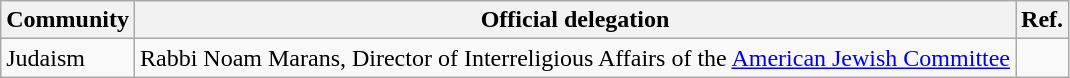<table class="wikitable">
<tr>
<th>Community</th>
<th>Official delegation</th>
<th>Ref.</th>
</tr>
<tr valign="top">
<td>Judaism</td>
<td>Rabbi Noam Marans, Director of Interreligious Affairs of the <a href='#'>American Jewish Committee</a></td>
<td></td>
</tr>
</table>
